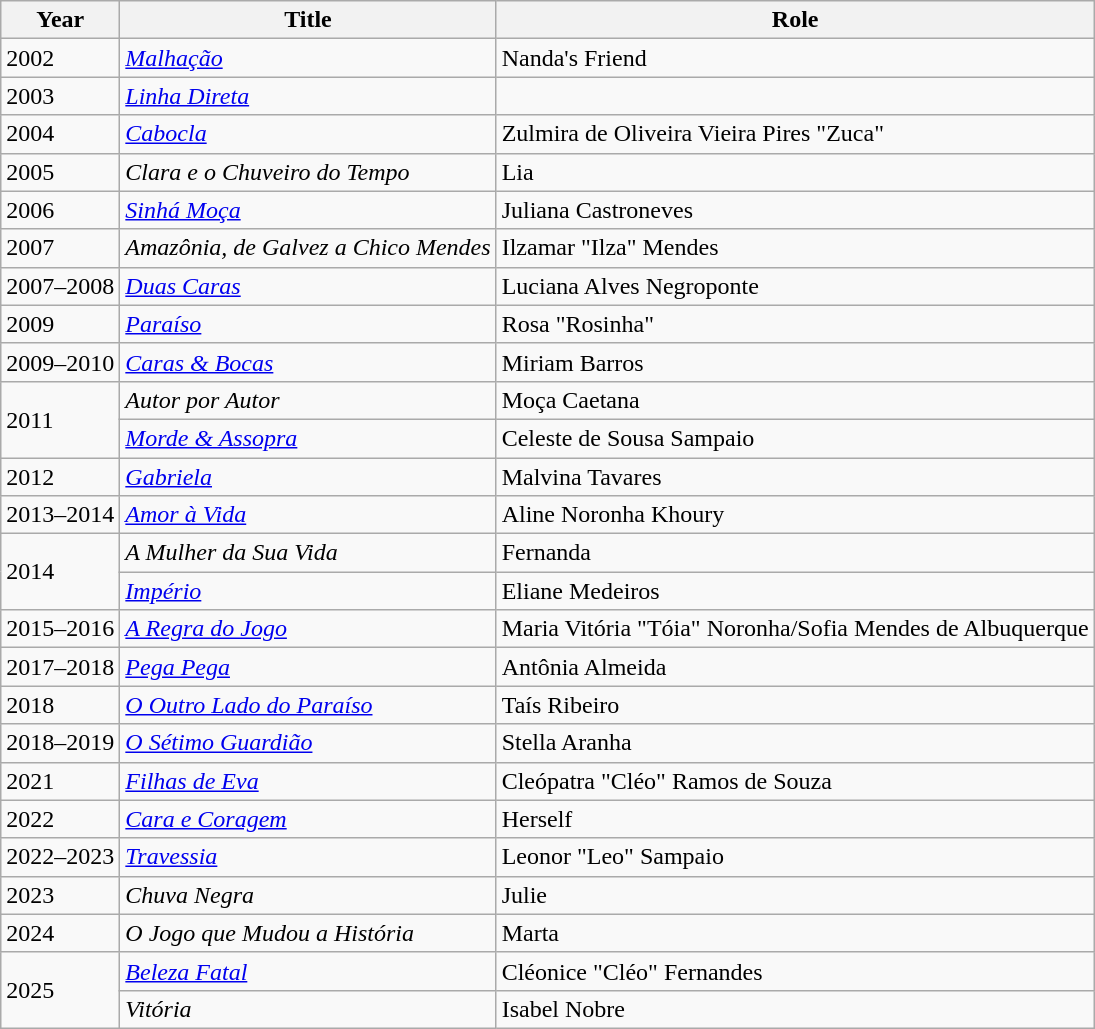<table class="wikitable">
<tr>
<th scope="col">Year</th>
<th scope="col">Title</th>
<th scope="col" class="unsortable">Role</th>
</tr>
<tr>
<td>2002</td>
<td><em><a href='#'>Malhação</a></em></td>
<td>Nanda's Friend</td>
</tr>
<tr>
<td>2003</td>
<td><em><a href='#'>Linha Direta</a></em></td>
<td></td>
</tr>
<tr>
<td>2004</td>
<td><em><a href='#'>Cabocla</a></em></td>
<td>Zulmira de Oliveira Vieira Pires "Zuca"</td>
</tr>
<tr>
<td>2005</td>
<td><em>Clara e o Chuveiro do Tempo</em></td>
<td>Lia</td>
</tr>
<tr>
<td>2006</td>
<td><em><a href='#'>Sinhá Moça</a></em></td>
<td>Juliana Castroneves</td>
</tr>
<tr>
<td>2007</td>
<td><em>Amazônia, de Galvez a Chico Mendes</em></td>
<td>Ilzamar "Ilza" Mendes</td>
</tr>
<tr>
<td>2007–2008</td>
<td><em><a href='#'>Duas Caras</a></em></td>
<td>Luciana Alves Negroponte</td>
</tr>
<tr>
<td>2009</td>
<td><em><a href='#'>Paraíso</a></em></td>
<td>Rosa "Rosinha"</td>
</tr>
<tr>
<td>2009–2010</td>
<td><em><a href='#'>Caras & Bocas</a></em></td>
<td>Miriam Barros</td>
</tr>
<tr>
<td rowspan="2">2011</td>
<td><em>Autor por Autor</em></td>
<td>Moça Caetana</td>
</tr>
<tr>
<td><em><a href='#'>Morde & Assopra</a></em></td>
<td>Celeste de Sousa Sampaio</td>
</tr>
<tr>
<td>2012</td>
<td><em><a href='#'>Gabriela</a></em></td>
<td>Malvina Tavares</td>
</tr>
<tr>
<td>2013–2014</td>
<td><em><a href='#'>Amor à Vida</a></em></td>
<td>Aline Noronha Khoury</td>
</tr>
<tr>
<td rowspan="2">2014</td>
<td><em>A Mulher da Sua Vida</em></td>
<td>Fernanda</td>
</tr>
<tr>
<td><em><a href='#'>Império</a></em></td>
<td>Eliane Medeiros</td>
</tr>
<tr>
<td>2015–2016</td>
<td><em><a href='#'>A Regra do Jogo</a></em></td>
<td>Maria Vitória "Tóia" Noronha/Sofia Mendes de Albuquerque</td>
</tr>
<tr>
<td>2017–2018</td>
<td><em><a href='#'>Pega Pega</a></em></td>
<td>Antônia Almeida</td>
</tr>
<tr>
<td>2018</td>
<td><em><a href='#'>O Outro Lado do Paraíso</a></em></td>
<td>Taís Ribeiro</td>
</tr>
<tr>
<td>2018–2019</td>
<td><em><a href='#'>O Sétimo Guardião</a></em></td>
<td>Stella Aranha</td>
</tr>
<tr>
<td>2021</td>
<td><em><a href='#'>Filhas de Eva</a></em></td>
<td>Cleópatra "Cléo" Ramos de Souza</td>
</tr>
<tr>
<td>2022</td>
<td><em><a href='#'>Cara e Coragem</a></em></td>
<td>Herself</td>
</tr>
<tr>
<td>2022–2023</td>
<td><em><a href='#'>Travessia</a></em></td>
<td>Leonor "Leo" Sampaio</td>
</tr>
<tr>
<td>2023</td>
<td><em>Chuva Negra</em></td>
<td>Julie</td>
</tr>
<tr>
<td>2024</td>
<td><em>O Jogo que Mudou a História</em></td>
<td>Marta</td>
</tr>
<tr>
<td rowspan="2">2025</td>
<td><em><a href='#'>Beleza Fatal</a></em></td>
<td>Cléonice "Cléo" Fernandes</td>
</tr>
<tr>
<td><em>Vitória</em></td>
<td>Isabel Nobre</td>
</tr>
</table>
